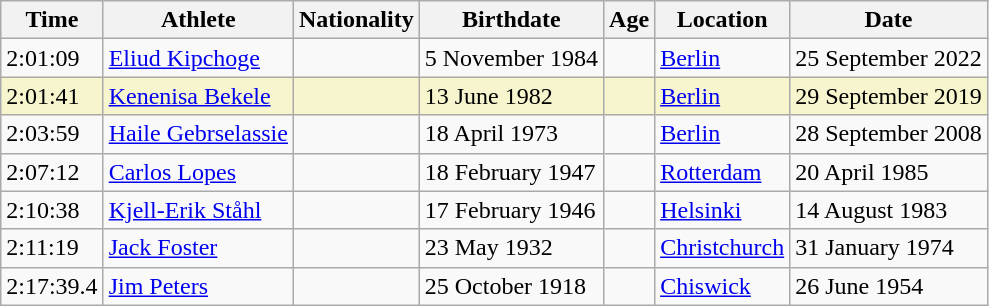<table class="wikitable">
<tr>
<th>Time</th>
<th>Athlete</th>
<th>Nationality</th>
<th>Birthdate</th>
<th>Age</th>
<th>Location</th>
<th>Date</th>
</tr>
<tr>
<td>2:01:09</td>
<td><a href='#'>Eliud Kipchoge</a></td>
<td></td>
<td>5 November 1984</td>
<td></td>
<td><a href='#'>Berlin</a></td>
<td>25 September 2022</td>
</tr>
<tr bgcolor=#f6F5CE>
<td>2:01:41</td>
<td><a href='#'>Kenenisa Bekele</a></td>
<td></td>
<td>13 June 1982</td>
<td></td>
<td><a href='#'>Berlin</a></td>
<td>29 September 2019</td>
</tr>
<tr>
<td>2:03:59</td>
<td><a href='#'>Haile Gebrselassie</a></td>
<td></td>
<td>18 April 1973</td>
<td></td>
<td><a href='#'>Berlin</a> </td>
<td>28 September 2008</td>
</tr>
<tr>
<td>2:07:12</td>
<td><a href='#'>Carlos Lopes</a></td>
<td></td>
<td>18 February 1947</td>
<td></td>
<td><a href='#'>Rotterdam</a></td>
<td>20 April 1985</td>
</tr>
<tr>
<td>2:10:38</td>
<td><a href='#'>Kjell-Erik Ståhl</a></td>
<td></td>
<td>17 February 1946</td>
<td></td>
<td><a href='#'>Helsinki</a></td>
<td>14 August 1983</td>
</tr>
<tr>
<td>2:11:19</td>
<td><a href='#'>Jack Foster</a></td>
<td></td>
<td>23 May 1932</td>
<td></td>
<td><a href='#'>Christchurch</a></td>
<td>31 January 1974</td>
</tr>
<tr>
<td>2:17:39.4</td>
<td><a href='#'>Jim Peters</a></td>
<td></td>
<td>25 October 1918</td>
<td></td>
<td><a href='#'>Chiswick</a></td>
<td>26 June 1954</td>
</tr>
</table>
